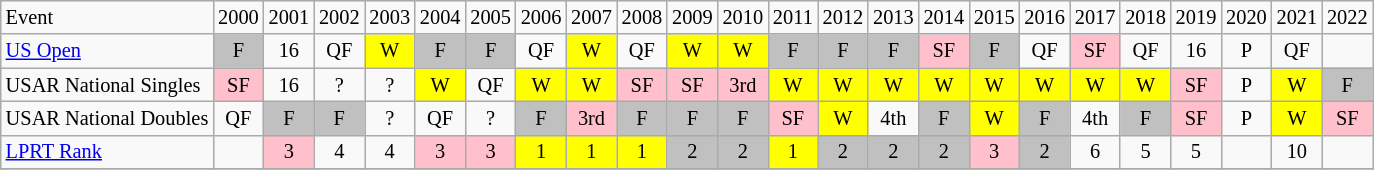<table class="wikitable" style="font-size:85%;" align=center>
<tr>
<td>Event</td>
<td>2000</td>
<td>2001</td>
<td>2002</td>
<td>2003</td>
<td>2004</td>
<td>2005</td>
<td>2006</td>
<td>2007</td>
<td>2008</td>
<td>2009</td>
<td>2010</td>
<td>2011</td>
<td>2012</td>
<td>2013</td>
<td>2014</td>
<td>2015</td>
<td>2016</td>
<td>2017</td>
<td>2018</td>
<td>2019</td>
<td>2020</td>
<td>2021</td>
<td>2022</td>
</tr>
<tr>
<td align="left"><a href='#'>US Open</a></td>
<td bgcolor=silver align=center>F</td>
<td align=center>16</td>
<td align=center>QF</td>
<td bgcolor=yellow align=center>W</td>
<td bgcolor=silver align=center>F</td>
<td bgcolor=silver align=center>F</td>
<td align=center>QF</td>
<td bgcolor=yellow align=center>W</td>
<td align=center>QF</td>
<td bgcolor=yellow align=center>W</td>
<td bgcolor=yellow align=center>W</td>
<td bgcolor=silver align=center>F</td>
<td bgcolor=silver align=center>F</td>
<td bgcolor=silver align=center>F</td>
<td bgcolor=pink align=center>SF</td>
<td bgcolor=silver align=center>F</td>
<td align=center>QF</td>
<td bgcolor=pink align=center>SF</td>
<td align=center>QF</td>
<td align=center>16</td>
<td align=center>P</td>
<td align=center>QF</td>
<td></td>
</tr>
<tr>
<td align="left">USAR National Singles</td>
<td bgcolor=pink align=center>SF</td>
<td align=center>16</td>
<td align=center>?</td>
<td align=center>?</td>
<td bgcolor=yellow align=center>W</td>
<td align=center>QF</td>
<td bgcolor=yellow align=center>W</td>
<td bgcolor=yellow align=center>W</td>
<td bgcolor=pink align=center>SF</td>
<td bgcolor=pink align=center>SF</td>
<td bgcolor=pink align=center>3rd</td>
<td bgcolor=yellow align=center>W</td>
<td bgcolor=yellow align=center>W</td>
<td bgcolor=yellow align=center>W</td>
<td bgcolor=yellow align=center>W</td>
<td bgcolor=yellow align=center>W</td>
<td bgcolor=yellow align=center>W</td>
<td bgcolor=yellow align=center>W</td>
<td bgcolor=yellow align=center>W</td>
<td bgcolor=pink align=center>SF</td>
<td align=center>P</td>
<td bgcolor=yellow align=center>W</td>
<td bgcolor=silver align=center>F</td>
</tr>
<tr>
<td align="left">USAR National Doubles</td>
<td align=center>QF</td>
<td bgcolor=silver align=center>F</td>
<td bgcolor=silver align=center>F</td>
<td align=center>?</td>
<td align=center>QF</td>
<td align=center>?</td>
<td bgcolor=silver align=center>F</td>
<td bgcolor=pink align=center>3rd</td>
<td bgcolor=silver align=center>F</td>
<td bgcolor=silver align=center>F</td>
<td bgcolor=silver align=center>F</td>
<td bgcolor=pink align=center>SF</td>
<td bgcolor=yellow align=center>W</td>
<td align=center>4th</td>
<td bgcolor=silver align=center>F</td>
<td bgcolor=yellow align=center>W</td>
<td bgcolor=silver align=center>F</td>
<td align=center>4th</td>
<td bgcolor=silver align=center>F</td>
<td bgcolor=pink align=center>SF</td>
<td align=center>P</td>
<td bgcolor=yellow align=center>W</td>
<td bgcolor=pink align=center>SF</td>
</tr>
<tr>
<td align="left"><a href='#'>LPRT Rank</a></td>
<td></td>
<td bgcolor=pink align=center>3</td>
<td align=center>4</td>
<td align=center>4</td>
<td bgcolor=pink align=center>3</td>
<td bgcolor=pink align=center>3</td>
<td bgcolor=yellow align=center>1</td>
<td bgcolor=yellow align=center>1</td>
<td bgcolor=yellow align=center>1</td>
<td bgcolor=silver align=center>2</td>
<td bgcolor=silver align=center>2</td>
<td bgcolor=yellow align=center>1</td>
<td bgcolor=silver align=center>2</td>
<td bgcolor=silver align=center>2</td>
<td bgcolor=silver align=center>2</td>
<td bgcolor=pink align=center>3</td>
<td bgcolor=silver align=center>2</td>
<td align=center>6</td>
<td align=center>5</td>
<td align=center>5</td>
<td align=center></td>
<td align=center>10</td>
<td></td>
</tr>
<tr>
</tr>
</table>
